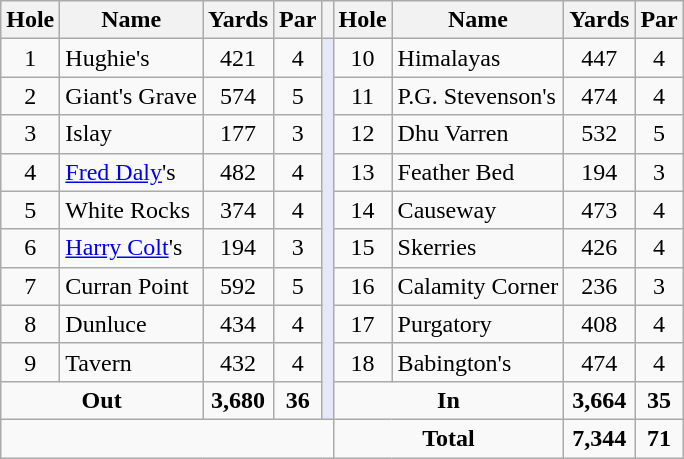<table class=wikitable style="text-align:center">
<tr>
<th>Hole</th>
<th>Name</th>
<th>Yards</th>
<th>Par</th>
<th></th>
<th>Hole</th>
<th>Name</th>
<th>Yards</th>
<th>Par</th>
</tr>
<tr>
<td>1</td>
<td align=left>Hughie's</td>
<td>421</td>
<td>4</td>
<td rowspan=10 style="background:#E6E8FA;"></td>
<td>10</td>
<td align=left>Himalayas</td>
<td>447</td>
<td>4</td>
</tr>
<tr>
<td>2</td>
<td align=left>Giant's Grave</td>
<td>574</td>
<td>5</td>
<td>11</td>
<td align=left>P.G. Stevenson's</td>
<td>474</td>
<td>4</td>
</tr>
<tr>
<td>3</td>
<td align=left>Islay</td>
<td>177</td>
<td>3</td>
<td>12</td>
<td align=left>Dhu Varren</td>
<td>532</td>
<td>5</td>
</tr>
<tr>
<td>4</td>
<td align=left><a href='#'>Fred Daly</a>'s</td>
<td>482</td>
<td>4</td>
<td>13</td>
<td align=left>Feather Bed</td>
<td>194</td>
<td>3</td>
</tr>
<tr>
<td>5</td>
<td align=left>White Rocks</td>
<td>374</td>
<td>4</td>
<td>14</td>
<td align=left>Causeway</td>
<td>473</td>
<td>4</td>
</tr>
<tr>
<td>6</td>
<td align=left><a href='#'>Harry Colt</a>'s</td>
<td>194</td>
<td>3</td>
<td>15</td>
<td align=left>Skerries</td>
<td>426</td>
<td>4</td>
</tr>
<tr>
<td>7</td>
<td align=left>Curran Point</td>
<td>592</td>
<td>5</td>
<td>16</td>
<td align=left>Calamity Corner</td>
<td>236</td>
<td>3</td>
</tr>
<tr>
<td>8</td>
<td align=left>Dunluce</td>
<td>434</td>
<td>4</td>
<td>17</td>
<td align=left>Purgatory</td>
<td>408</td>
<td>4</td>
</tr>
<tr>
<td>9</td>
<td align=left>Tavern</td>
<td>432</td>
<td>4</td>
<td>18</td>
<td align=left>Babington's</td>
<td>474</td>
<td>4</td>
</tr>
<tr>
<td colspan=2><strong>Out</strong></td>
<td><strong>3,680</strong></td>
<td><strong>36</strong></td>
<td colspan=2><strong>In</strong></td>
<td><strong>3,664</strong></td>
<td><strong>35</strong></td>
</tr>
<tr>
<td colspan=5 align=left></td>
<td colspan=2><strong>Total</strong></td>
<td><strong>7,344</strong></td>
<td><strong>71</strong></td>
</tr>
</table>
